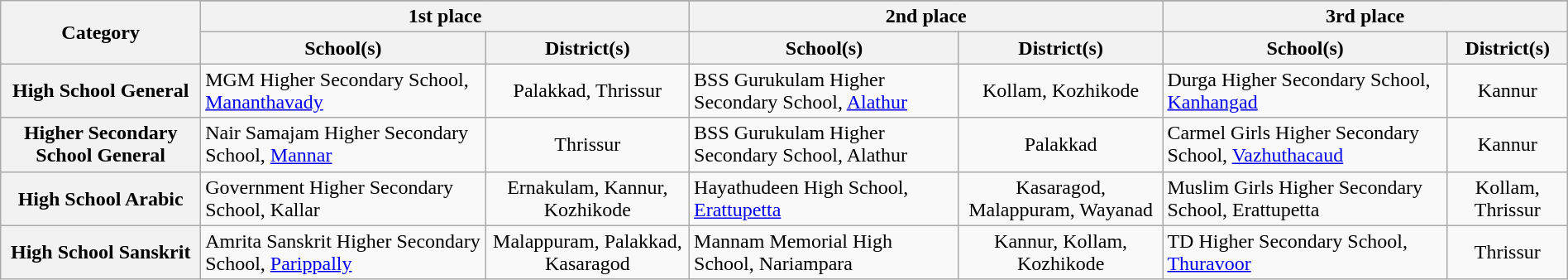<table class="wikitable sortable" style="margin-left:auto;margin-right:auto;text-align: left">
<tr>
<th rowspan=3 data-sort-type="number">Category</th>
</tr>
<tr>
<th colspan=2 width=100px>1st place</th>
<th colspan=2 width=100px>2nd place</th>
<th colspan=2 width=100px>3rd place</th>
</tr>
<tr>
<th>School(s)</th>
<th>District(s)</th>
<th>School(s)</th>
<th>District(s)</th>
<th>School(s)</th>
<th>District(s)</th>
</tr>
<tr>
<th>High School General</th>
<td>MGM Higher Secondary School, <a href='#'>Mananthavady</a></td>
<td style="text-align:center">Palakkad, Thrissur</td>
<td>BSS Gurukulam Higher Secondary School, <a href='#'>Alathur</a></td>
<td style="text-align:center">Kollam, Kozhikode</td>
<td>Durga Higher Secondary School, <a href='#'>Kanhangad</a></td>
<td style="text-align:center">Kannur</td>
</tr>
<tr>
<th>Higher Secondary School General</th>
<td>Nair Samajam Higher Secondary School, <a href='#'>Mannar</a></td>
<td style="text-align:center">Thrissur</td>
<td>BSS Gurukulam Higher Secondary School, Alathur</td>
<td style="text-align:center">Palakkad</td>
<td>Carmel Girls Higher Secondary School, <a href='#'>Vazhuthacaud</a></td>
<td style="text-align:center">Kannur</td>
</tr>
<tr>
<th>High School Arabic</th>
<td>Government Higher Secondary School, Kallar</td>
<td style="text-align:center">Ernakulam, Kannur, Kozhikode</td>
<td>Hayathudeen High School, <a href='#'>Erattupetta</a></td>
<td style="text-align:center">Kasaragod, Malappuram, Wayanad</td>
<td>Muslim Girls Higher Secondary School, Erattupetta</td>
<td style="text-align:center">Kollam, Thrissur</td>
</tr>
<tr>
<th>High School Sanskrit</th>
<td>Amrita Sanskrit Higher Secondary School, <a href='#'>Parippally</a></td>
<td style="text-align:center">Malappuram, Palakkad, Kasaragod</td>
<td>Mannam Memorial High School, Nariampara</td>
<td style="text-align:center">Kannur, Kollam, Kozhikode</td>
<td>TD Higher Secondary School, <a href='#'>Thuravoor</a></td>
<td style="text-align:center">Thrissur</td>
</tr>
</table>
